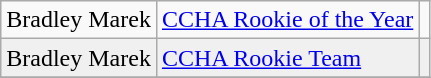<table class="wikitable">
<tr>
<td>Bradley Marek</td>
<td><a href='#'>CCHA Rookie of the Year</a></td>
<td></td>
</tr>
<tr bgcolor=f0f0f0>
<td>Bradley Marek</td>
<td rowspan=1><a href='#'>CCHA Rookie Team</a></td>
<td rowspan=1></td>
</tr>
<tr>
</tr>
</table>
